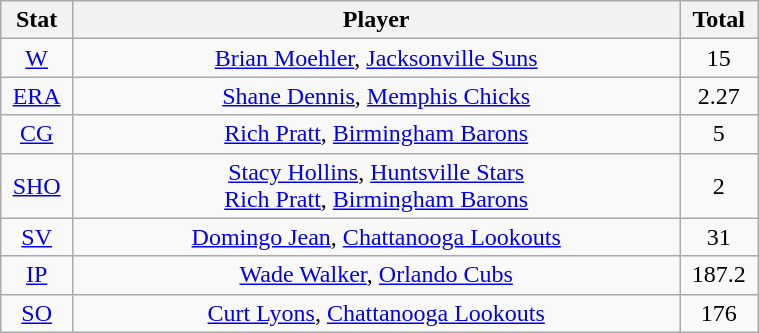<table class="wikitable" width="40%" style="text-align:center;">
<tr>
<th width="5%">Stat</th>
<th width="60%">Player</th>
<th width="5%">Total</th>
</tr>
<tr>
<td><a href='#'>W</a></td>
<td><a href='#'>Brian Moehler</a>, <a href='#'>Jacksonville Suns</a></td>
<td>15</td>
</tr>
<tr>
<td><a href='#'>ERA</a></td>
<td><a href='#'>Shane Dennis</a>, <a href='#'>Memphis Chicks</a></td>
<td>2.27</td>
</tr>
<tr>
<td><a href='#'>CG</a></td>
<td><a href='#'>Rich Pratt</a>, <a href='#'>Birmingham Barons</a></td>
<td>5</td>
</tr>
<tr>
<td><a href='#'>SHO</a></td>
<td><a href='#'>Stacy Hollins</a>, <a href='#'>Huntsville Stars</a> <br> <a href='#'>Rich Pratt</a>, <a href='#'>Birmingham Barons</a></td>
<td>2</td>
</tr>
<tr>
<td><a href='#'>SV</a></td>
<td><a href='#'>Domingo Jean</a>, <a href='#'>Chattanooga Lookouts</a></td>
<td>31</td>
</tr>
<tr>
<td><a href='#'>IP</a></td>
<td><a href='#'>Wade Walker</a>, <a href='#'>Orlando Cubs</a></td>
<td>187.2</td>
</tr>
<tr>
<td><a href='#'>SO</a></td>
<td><a href='#'>Curt Lyons</a>, <a href='#'>Chattanooga Lookouts</a></td>
<td>176</td>
</tr>
</table>
